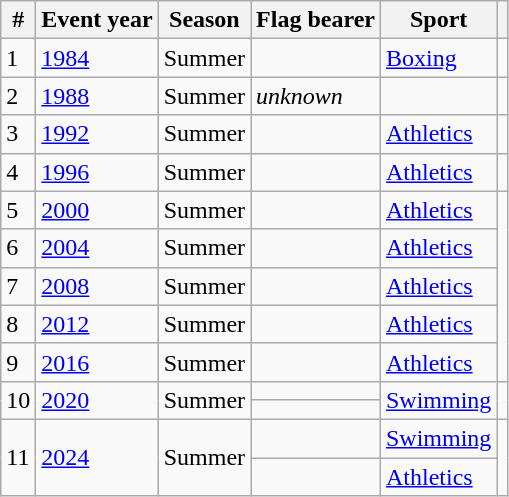<table class="wikitable sortable">
<tr>
<th>#</th>
<th>Event year</th>
<th>Season</th>
<th>Flag bearer</th>
<th>Sport</th>
<th></th>
</tr>
<tr>
<td>1</td>
<td><a href='#'>1984</a></td>
<td>Summer</td>
<td></td>
<td><a href='#'>Boxing</a></td>
<td></td>
</tr>
<tr>
<td>2</td>
<td><a href='#'>1988</a></td>
<td>Summer</td>
<td><em>unknown</em></td>
<td></td>
<td></td>
</tr>
<tr>
<td>3</td>
<td><a href='#'>1992</a></td>
<td>Summer</td>
<td></td>
<td><a href='#'>Athletics</a></td>
<td></td>
</tr>
<tr>
<td>4</td>
<td><a href='#'>1996</a></td>
<td>Summer</td>
<td></td>
<td><a href='#'>Athletics</a></td>
<td></td>
</tr>
<tr>
<td>5</td>
<td><a href='#'>2000</a></td>
<td>Summer</td>
<td></td>
<td><a href='#'>Athletics</a></td>
<td rowspan=5></td>
</tr>
<tr>
<td>6</td>
<td><a href='#'>2004</a></td>
<td>Summer</td>
<td></td>
<td><a href='#'>Athletics</a></td>
</tr>
<tr>
<td>7</td>
<td><a href='#'>2008</a></td>
<td>Summer</td>
<td></td>
<td><a href='#'>Athletics</a></td>
</tr>
<tr>
<td>8</td>
<td><a href='#'>2012</a></td>
<td>Summer</td>
<td></td>
<td><a href='#'>Athletics</a></td>
</tr>
<tr>
<td>9</td>
<td><a href='#'>2016</a></td>
<td>Summer</td>
<td></td>
<td><a href='#'>Athletics</a></td>
</tr>
<tr>
<td rowspan=2>10</td>
<td rowspan=2><a href='#'>2020</a></td>
<td rowspan=2>Summer</td>
<td></td>
<td rowspan=2><a href='#'>Swimming</a></td>
<td rowspan=2></td>
</tr>
<tr>
<td></td>
</tr>
<tr>
<td rowspan=2>11</td>
<td rowspan=2><a href='#'>2024</a></td>
<td rowspan=2>Summer</td>
<td></td>
<td><a href='#'>Swimming</a></td>
<td rowspan=2></td>
</tr>
<tr>
<td></td>
<td><a href='#'>Athletics</a></td>
</tr>
</table>
